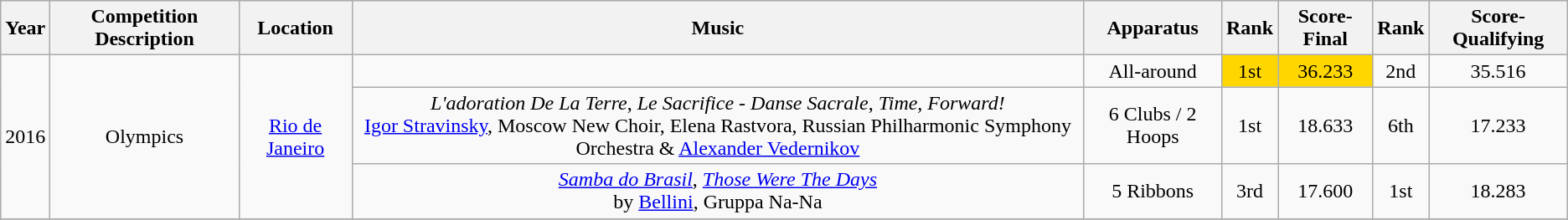<table class="wikitable" style="text-align:center">
<tr>
<th>Year</th>
<th>Competition Description</th>
<th>Location</th>
<th>Music</th>
<th>Apparatus</th>
<th>Rank</th>
<th>Score-Final</th>
<th>Rank</th>
<th>Score-Qualifying</th>
</tr>
<tr>
<td rowspan="3">2016</td>
<td rowspan="3">Olympics</td>
<td rowspan="3"><a href='#'>Rio de Janeiro</a></td>
<td></td>
<td>All-around</td>
<td bgcolor=gold>1st</td>
<td bgcolor=gold>36.233</td>
<td>2nd</td>
<td>35.516</td>
</tr>
<tr>
<td><em>L'adoration De La Terre</em>, <em>Le Sacrifice - Danse Sacrale</em>, <em>Time, Forward!</em> <br> <a href='#'>Igor Stravinsky</a>, Moscow New Choir, Elena Rastvora, Russian Philharmonic Symphony Orchestra & <a href='#'>Alexander Vedernikov</a></td>
<td>6 Clubs / 2 Hoops</td>
<td>1st</td>
<td>18.633</td>
<td>6th</td>
<td>17.233</td>
</tr>
<tr>
<td><em><a href='#'>Samba do Brasil</a></em>, <em><a href='#'>Those Were The Days</a></em><br> by <a href='#'>Bellini</a>, Gruppa Na-Na</td>
<td>5 Ribbons</td>
<td>3rd</td>
<td>17.600</td>
<td>1st</td>
<td>18.283</td>
</tr>
<tr>
</tr>
</table>
